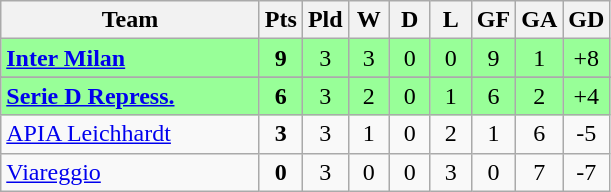<table class=wikitable style="text-align:center">
<tr>
<th width=165>Team</th>
<th width=20>Pts</th>
<th width=20>Pld</th>
<th width=20>W</th>
<th width=20>D</th>
<th width=20>L</th>
<th width=20>GF</th>
<th width=20>GA</th>
<th width=20>GD</th>
</tr>
<tr align=center style="background:#98FF98;">
<td style="text-align:left"> <strong><a href='#'>Inter Milan</a></strong></td>
<td><strong>9</strong></td>
<td>3</td>
<td>3</td>
<td>0</td>
<td>0</td>
<td>9</td>
<td>1</td>
<td>+8</td>
</tr>
<tr>
</tr>
<tr align=center style="background:#98FF98;">
<td style="text-align:left"> <strong><a href='#'>Serie D Repress.</a></strong></td>
<td><strong>6</strong></td>
<td>3</td>
<td>2</td>
<td>0</td>
<td>1</td>
<td>6</td>
<td>2</td>
<td>+4</td>
</tr>
<tr>
<td style="text-align:left"> <a href='#'>APIA Leichhardt</a></td>
<td><strong>3</strong></td>
<td>3</td>
<td>1</td>
<td>0</td>
<td>2</td>
<td>1</td>
<td>6</td>
<td>-5</td>
</tr>
<tr>
<td style="text-align:left"> <a href='#'>Viareggio</a></td>
<td><strong>0</strong></td>
<td>3</td>
<td>0</td>
<td>0</td>
<td>3</td>
<td>0</td>
<td>7</td>
<td>-7</td>
</tr>
</table>
